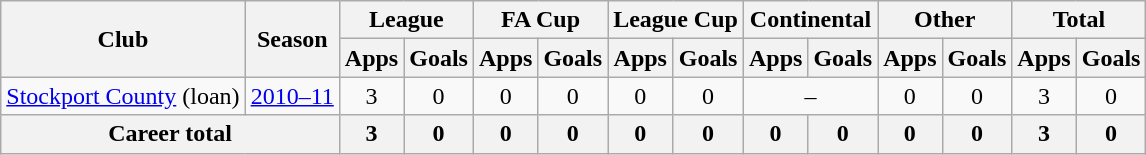<table class="wikitable" style="text-align:center">
<tr>
<th rowspan="2">Club</th>
<th rowspan="2">Season</th>
<th colspan="2">League</th>
<th colspan="2">FA Cup</th>
<th colspan="2">League Cup</th>
<th colspan="2">Continental</th>
<th colspan="2">Other</th>
<th colspan="2">Total</th>
</tr>
<tr>
<th>Apps</th>
<th>Goals</th>
<th>Apps</th>
<th>Goals</th>
<th>Apps</th>
<th>Goals</th>
<th>Apps</th>
<th>Goals</th>
<th>Apps</th>
<th>Goals</th>
<th>Apps</th>
<th>Goals</th>
</tr>
<tr>
<td><a href='#'>Stockport County</a> (loan)</td>
<td><a href='#'>2010–11</a></td>
<td>3</td>
<td>0</td>
<td>0</td>
<td>0</td>
<td>0</td>
<td>0</td>
<td colspan="2">–</td>
<td>0</td>
<td>0</td>
<td>3</td>
<td>0</td>
</tr>
<tr>
<th colspan="2">Career total</th>
<th>3</th>
<th>0</th>
<th>0</th>
<th>0</th>
<th>0</th>
<th>0</th>
<th>0</th>
<th>0</th>
<th>0</th>
<th>0</th>
<th>3</th>
<th>0</th>
</tr>
</table>
